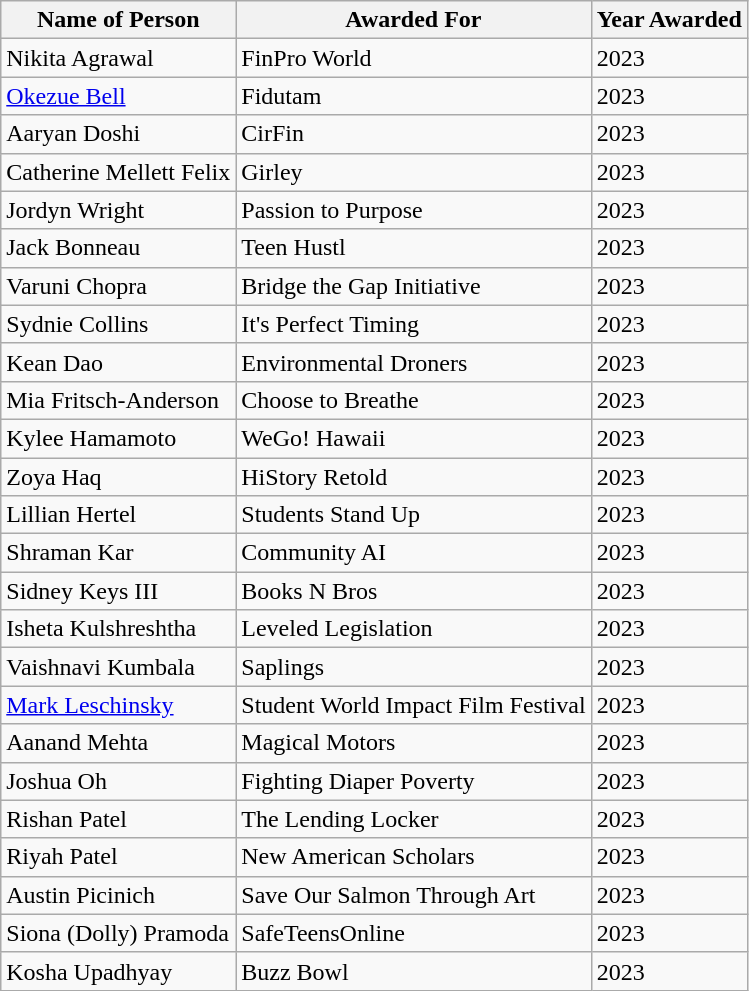<table class="wikitable">
<tr>
<th>Name of Person</th>
<th>Awarded For</th>
<th>Year Awarded</th>
</tr>
<tr>
<td>Nikita Agrawal</td>
<td>FinPro World</td>
<td>2023</td>
</tr>
<tr>
<td><a href='#'>Okezue Bell</a></td>
<td>Fidutam</td>
<td>2023</td>
</tr>
<tr>
<td>Aaryan Doshi</td>
<td>CirFin</td>
<td>2023</td>
</tr>
<tr>
<td>Catherine Mellett Felix</td>
<td>Girley</td>
<td>2023</td>
</tr>
<tr>
<td>Jordyn Wright</td>
<td>Passion to Purpose</td>
<td>2023</td>
</tr>
<tr>
<td>Jack Bonneau</td>
<td>Teen Hustl</td>
<td>2023</td>
</tr>
<tr>
<td>Varuni Chopra</td>
<td>Bridge the Gap Initiative</td>
<td>2023</td>
</tr>
<tr>
<td>Sydnie Collins</td>
<td>It's Perfect Timing</td>
<td>2023</td>
</tr>
<tr>
<td>Kean Dao</td>
<td>Environmental Droners</td>
<td>2023</td>
</tr>
<tr>
<td>Mia Fritsch-Anderson</td>
<td>Choose to Breathe</td>
<td>2023</td>
</tr>
<tr>
<td>Kylee Hamamoto</td>
<td>WeGo! Hawaii</td>
<td>2023</td>
</tr>
<tr>
<td>Zoya Haq</td>
<td>HiStory Retold</td>
<td>2023</td>
</tr>
<tr>
<td>Lillian Hertel</td>
<td>Students Stand Up</td>
<td>2023</td>
</tr>
<tr>
<td>Shraman Kar</td>
<td>Community AI</td>
<td>2023</td>
</tr>
<tr>
<td>Sidney Keys III</td>
<td>Books N Bros</td>
<td>2023</td>
</tr>
<tr>
<td>Isheta Kulshreshtha</td>
<td>Leveled Legislation</td>
<td>2023</td>
</tr>
<tr>
<td>Vaishnavi Kumbala</td>
<td>Saplings</td>
<td>2023</td>
</tr>
<tr>
<td><a href='#'>Mark Leschinsky</a></td>
<td>Student World Impact Film Festival</td>
<td>2023</td>
</tr>
<tr>
<td>Aanand Mehta</td>
<td>Magical Motors</td>
<td>2023</td>
</tr>
<tr>
<td>Joshua Oh</td>
<td>Fighting Diaper Poverty</td>
<td>2023</td>
</tr>
<tr>
<td>Rishan Patel</td>
<td>The Lending Locker</td>
<td>2023</td>
</tr>
<tr>
<td>Riyah Patel</td>
<td>New American Scholars</td>
<td>2023</td>
</tr>
<tr>
<td>Austin Picinich</td>
<td>Save Our Salmon Through Art</td>
<td>2023</td>
</tr>
<tr>
<td>Siona (Dolly) Pramoda</td>
<td>SafeTeensOnline</td>
<td>2023</td>
</tr>
<tr>
<td>Kosha Upadhyay</td>
<td>Buzz Bowl</td>
<td>2023</td>
</tr>
</table>
